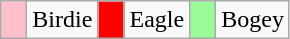<table class="wikitable">
<tr>
<td style="background: Pink;" width=10></td>
<td>Birdie</td>
<td style="background: Red;" width=10></td>
<td>Eagle</td>
<td style="background: PaleGreen;" width=10></td>
<td>Bogey</td>
</tr>
</table>
